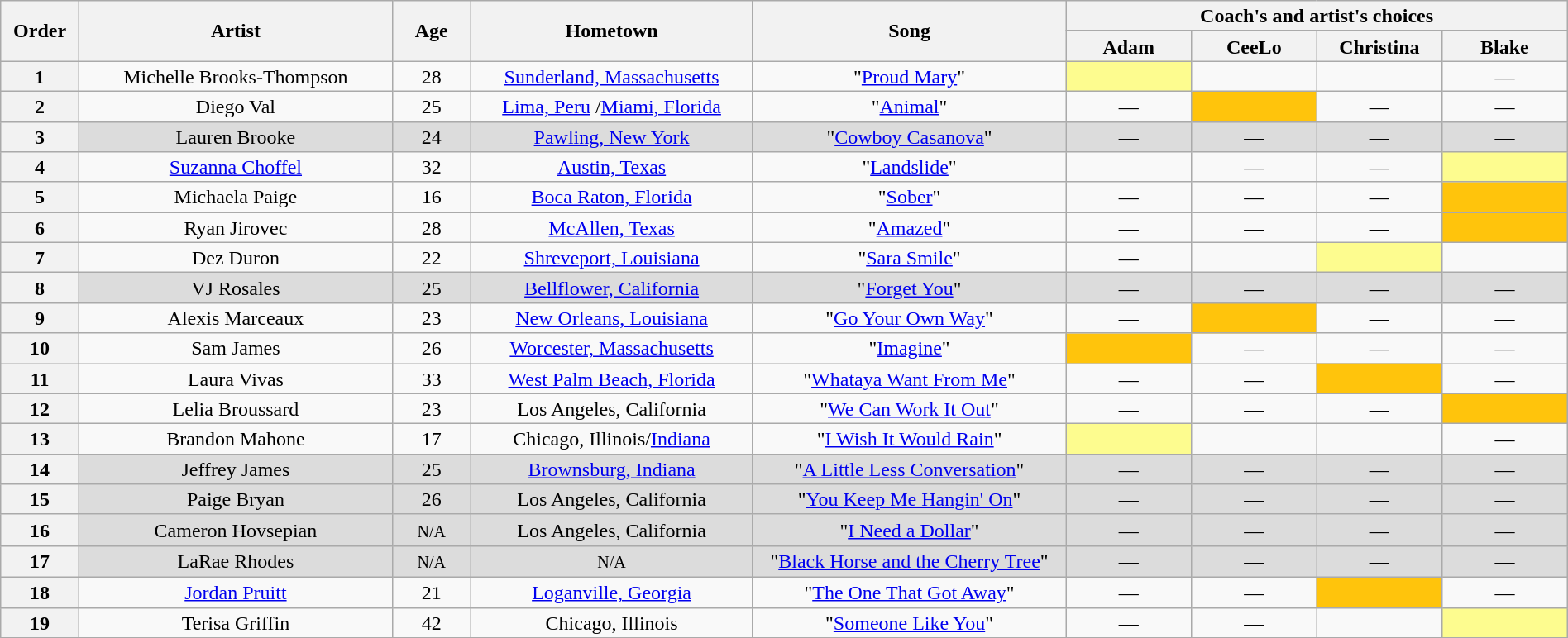<table class="wikitable" style="text-align:center; line-height:17px; width:100%;">
<tr>
<th scope="col" rowspan="2" width="05%">Order</th>
<th scope="col" rowspan="2" width="20%">Artist</th>
<th scope="col" rowspan="2" width="05%">Age</th>
<th scope="col" rowspan="2" width="18%">Hometown</th>
<th scope="col" rowspan="2" width="20%">Song</th>
<th scope="col" colspan="4" width="32%">Coach's and artist's choices</th>
</tr>
<tr>
<th width="08%">Adam</th>
<th width="08%">CeeLo</th>
<th width="08%">Christina</th>
<th width="08%">Blake</th>
</tr>
<tr>
<th>1</th>
<td>Michelle Brooks-Thompson</td>
<td>28</td>
<td><a href='#'>Sunderland, Massachusetts</a></td>
<td>"<a href='#'>Proud Mary</a>"</td>
<td style="background:#fdfc8f;"><strong></strong></td>
<td><strong></strong></td>
<td><strong></strong></td>
<td>—</td>
</tr>
<tr>
<th>2</th>
<td>Diego Val</td>
<td>25</td>
<td><a href='#'>Lima, Peru</a> /<a href='#'>Miami, Florida</a></td>
<td>"<a href='#'>Animal</a>"</td>
<td>—</td>
<td style="background:#FFC40C;"><strong></strong></td>
<td>—</td>
<td>—</td>
</tr>
<tr>
<th>3</th>
<td style="background:#DCDCDC;">Lauren Brooke</td>
<td style="background:#DCDCDC;">24</td>
<td style="background:#DCDCDC;"><a href='#'>Pawling, New York</a></td>
<td style="background:#DCDCDC;">"<a href='#'>Cowboy Casanova</a>"</td>
<td style="background:#DCDCDC;">—</td>
<td style="background:#DCDCDC;">—</td>
<td style="background:#DCDCDC;">—</td>
<td style="background:#DCDCDC;">—</td>
</tr>
<tr>
<th>4</th>
<td><a href='#'>Suzanna Choffel</a></td>
<td>32</td>
<td><a href='#'>Austin, Texas</a></td>
<td>"<a href='#'>Landslide</a>"</td>
<td><strong></strong></td>
<td>—</td>
<td>—</td>
<td style="background:#fdfc8f;"><strong></strong></td>
</tr>
<tr>
<th>5</th>
<td>Michaela Paige</td>
<td>16</td>
<td><a href='#'>Boca Raton, Florida</a></td>
<td>"<a href='#'>Sober</a>"</td>
<td>—</td>
<td>—</td>
<td>—</td>
<td style="background:#FFC40C;"><strong></strong></td>
</tr>
<tr>
<th>6</th>
<td>Ryan Jirovec</td>
<td>28</td>
<td><a href='#'>McAllen, Texas</a></td>
<td>"<a href='#'>Amazed</a>"</td>
<td>—</td>
<td>—</td>
<td>—</td>
<td style="background:#FFC40C;"><strong></strong></td>
</tr>
<tr>
<th>7</th>
<td>Dez Duron</td>
<td>22</td>
<td><a href='#'>Shreveport, Louisiana</a></td>
<td>"<a href='#'>Sara Smile</a>"</td>
<td>—</td>
<td><strong></strong></td>
<td style="background:#fdfc8f;"><strong></strong></td>
<td><strong></strong></td>
</tr>
<tr>
<th>8</th>
<td style="background:#DCDCDC;">VJ Rosales</td>
<td style="background:#DCDCDC;">25</td>
<td style="background:#DCDCDC;"><a href='#'>Bellflower, California</a></td>
<td style="background:#DCDCDC;">"<a href='#'>Forget You</a>"</td>
<td style="background:#DCDCDC;">—</td>
<td style="background:#DCDCDC;">—</td>
<td style="background:#DCDCDC;">—</td>
<td style="background:#DCDCDC;">—</td>
</tr>
<tr>
<th>9</th>
<td>Alexis Marceaux</td>
<td>23</td>
<td><a href='#'>New Orleans, Louisiana</a></td>
<td>"<a href='#'>Go Your Own Way</a>"</td>
<td>—</td>
<td style="background:#FFC40C;"><strong></strong></td>
<td>—</td>
<td>—</td>
</tr>
<tr>
<th>10</th>
<td>Sam James</td>
<td>26</td>
<td><a href='#'>Worcester, Massachusetts</a></td>
<td>"<a href='#'>Imagine</a>"</td>
<td style="background:#FFC40C;"><strong></strong></td>
<td>—</td>
<td>—</td>
<td>—</td>
</tr>
<tr>
<th>11</th>
<td>Laura Vivas</td>
<td>33</td>
<td><a href='#'>West Palm Beach, Florida</a></td>
<td>"<a href='#'>Whataya Want From Me</a>"</td>
<td>—</td>
<td>—</td>
<td style="background:#FFC40C;"><strong></strong></td>
<td>—</td>
</tr>
<tr>
<th>12</th>
<td>Lelia Broussard</td>
<td>23</td>
<td>Los Angeles, California</td>
<td>"<a href='#'>We Can Work It Out</a>"</td>
<td>—</td>
<td>—</td>
<td>—</td>
<td style="background:#FFC40C;"><strong></strong></td>
</tr>
<tr>
<th>13</th>
<td>Brandon Mahone</td>
<td>17</td>
<td>Chicago, Illinois/<a href='#'>Indiana</a></td>
<td>"<a href='#'>I Wish It Would Rain</a>"</td>
<td style="background:#fdfc8f;"><strong></strong></td>
<td><strong></strong></td>
<td><strong></strong></td>
<td>—</td>
</tr>
<tr>
<th>14</th>
<td style="background:#DCDCDC;">Jeffrey James</td>
<td style="background:#DCDCDC;">25</td>
<td style="background:#DCDCDC;"><a href='#'>Brownsburg, Indiana</a></td>
<td style="background:#DCDCDC;">"<a href='#'>A Little Less Conversation</a>"</td>
<td style="background:#DCDCDC;">—</td>
<td style="background:#DCDCDC;">—</td>
<td style="background:#DCDCDC;">—</td>
<td style="background:#DCDCDC;">—</td>
</tr>
<tr>
<th>15</th>
<td style="background:#DCDCDC;">Paige Bryan</td>
<td style="background:#DCDCDC;">26</td>
<td style="background:#DCDCDC;">Los Angeles, California</td>
<td style="background:#DCDCDC;">"<a href='#'>You Keep Me Hangin' On</a>"</td>
<td style="background:#DCDCDC;">—</td>
<td style="background:#DCDCDC;">—</td>
<td style="background:#DCDCDC;">—</td>
<td style="background:#DCDCDC;">—</td>
</tr>
<tr>
<th>16</th>
<td style="background:#DCDCDC;">Cameron Hovsepian</td>
<td style="background:#DCDCDC;"><small>N/A</small></td>
<td style="background:#DCDCDC;">Los Angeles, California</td>
<td style="background:#DCDCDC;">"<a href='#'>I Need a Dollar</a>"</td>
<td style="background:#DCDCDC;">—</td>
<td style="background:#DCDCDC;">—</td>
<td style="background:#DCDCDC;">—</td>
<td style="background:#DCDCDC;">—</td>
</tr>
<tr>
<th>17</th>
<td style="background:#DCDCDC;">LaRae Rhodes</td>
<td style="background:#DCDCDC;"><small>N/A</small></td>
<td style="background:#DCDCDC;"><small>N/A</small></td>
<td style="background:#DCDCDC;">"<a href='#'>Black Horse and the Cherry Tree</a>"</td>
<td style="background:#DCDCDC;">—</td>
<td style="background:#DCDCDC;">—</td>
<td style="background:#DCDCDC;">—</td>
<td style="background:#DCDCDC;">—</td>
</tr>
<tr>
<th>18</th>
<td><a href='#'>Jordan Pruitt</a></td>
<td>21</td>
<td><a href='#'>Loganville, Georgia</a></td>
<td>"<a href='#'>The One That Got Away</a>"</td>
<td>—</td>
<td>—</td>
<td style="background:#FFC40C;"><strong></strong></td>
<td>—</td>
</tr>
<tr>
<th>19</th>
<td>Terisa Griffin</td>
<td>42</td>
<td>Chicago, Illinois</td>
<td>"<a href='#'>Someone Like You</a>"</td>
<td>—</td>
<td>—</td>
<td><strong></strong></td>
<td style="background:#fdfc8f;"><strong></strong></td>
</tr>
<tr>
</tr>
</table>
